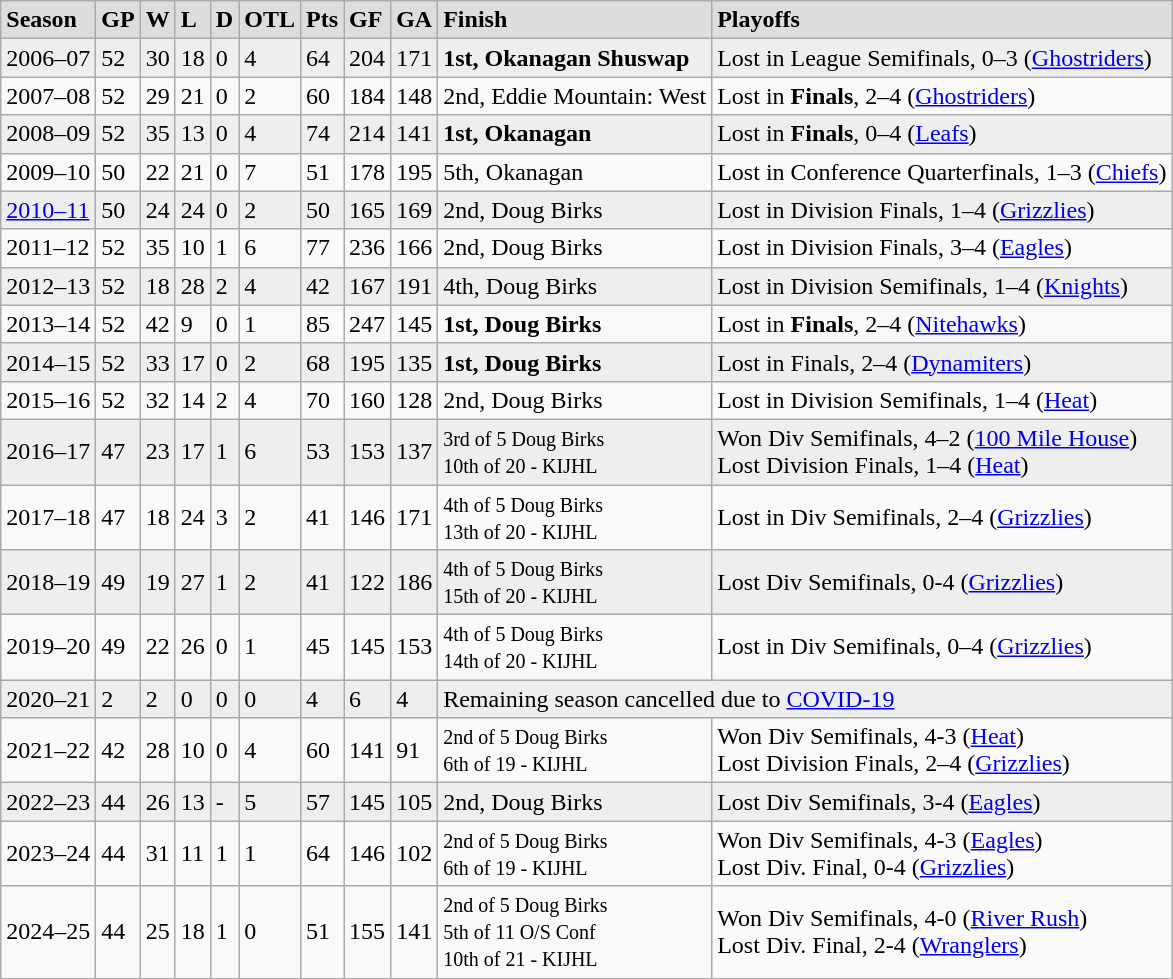<table class="wikitable">
<tr style="font-weight:bold; background:#ddd;"|>
<td>Season</td>
<td>GP</td>
<td>W</td>
<td>L</td>
<td>D</td>
<td>OTL</td>
<td>Pts</td>
<td>GF</td>
<td>GA</td>
<td>Finish</td>
<td>Playoffs</td>
</tr>
<tr style="background:#eee;">
<td>2006–07</td>
<td>52</td>
<td>30</td>
<td>18</td>
<td>0</td>
<td>4</td>
<td>64</td>
<td>204</td>
<td>171</td>
<td><strong>1st, Okanagan Shuswap</strong></td>
<td>Lost in League Semifinals, 0–3 (<a href='#'>Ghostriders</a>)</td>
</tr>
<tr>
<td>2007–08</td>
<td>52</td>
<td>29</td>
<td>21</td>
<td>0</td>
<td>2</td>
<td>60</td>
<td>184</td>
<td>148</td>
<td>2nd, Eddie Mountain: West</td>
<td>Lost in <strong>Finals</strong>, 2–4 (<a href='#'>Ghostriders</a>)</td>
</tr>
<tr style="background:#eee;">
<td>2008–09</td>
<td>52</td>
<td>35</td>
<td>13</td>
<td>0</td>
<td>4</td>
<td>74</td>
<td>214</td>
<td>141</td>
<td><strong>1st, Okanagan</strong></td>
<td>Lost in <strong>Finals</strong>, 0–4 (<a href='#'>Leafs</a>)</td>
</tr>
<tr>
<td>2009–10</td>
<td>50</td>
<td>22</td>
<td>21</td>
<td>0</td>
<td>7</td>
<td>51</td>
<td>178</td>
<td>195</td>
<td>5th, Okanagan</td>
<td>Lost in Conference Quarterfinals, 1–3 (<a href='#'>Chiefs</a>)</td>
</tr>
<tr style="background:#eee;">
<td><a href='#'>2010–11</a></td>
<td>50</td>
<td>24</td>
<td>24</td>
<td>0</td>
<td>2</td>
<td>50</td>
<td>165</td>
<td>169</td>
<td>2nd, Doug Birks</td>
<td>Lost in Division Finals, 1–4 (<a href='#'>Grizzlies</a>)</td>
</tr>
<tr>
<td>2011–12</td>
<td>52</td>
<td>35</td>
<td>10</td>
<td>1</td>
<td>6</td>
<td>77</td>
<td>236</td>
<td>166</td>
<td>2nd, Doug Birks</td>
<td>Lost in Division Finals, 3–4 (<a href='#'>Eagles</a>)</td>
</tr>
<tr style="background:#eee;">
<td>2012–13</td>
<td>52</td>
<td>18</td>
<td>28</td>
<td>2</td>
<td>4</td>
<td>42</td>
<td>167</td>
<td>191</td>
<td>4th, Doug Birks</td>
<td>Lost in Division Semifinals, 1–4 (<a href='#'>Knights</a>)</td>
</tr>
<tr>
<td>2013–14</td>
<td>52</td>
<td>42</td>
<td>9</td>
<td>0</td>
<td>1</td>
<td>85</td>
<td>247</td>
<td>145</td>
<td><strong>1st, Doug Birks</strong></td>
<td>Lost in <strong>Finals</strong>, 2–4 (<a href='#'>Nitehawks</a>)</td>
</tr>
<tr style="background:#eee;">
<td>2014–15</td>
<td>52</td>
<td>33</td>
<td>17</td>
<td>0</td>
<td>2</td>
<td>68</td>
<td>195</td>
<td>135</td>
<td><strong>1st, Doug Birks</strong></td>
<td>Lost in Finals, 2–4 (<a href='#'>Dynamiters</a>)</td>
</tr>
<tr>
<td>2015–16</td>
<td>52</td>
<td>32</td>
<td>14</td>
<td>2</td>
<td>4</td>
<td>70</td>
<td>160</td>
<td>128</td>
<td>2nd, Doug Birks</td>
<td>Lost in Division Semifinals, 1–4 (<a href='#'>Heat</a>)</td>
</tr>
<tr style="background:#eee;">
<td>2016–17</td>
<td>47</td>
<td>23</td>
<td>17</td>
<td>1</td>
<td>6</td>
<td>53</td>
<td>153</td>
<td>137</td>
<td><small>3rd of 5 Doug Birks<br>10th of 20 - KIJHL</small></td>
<td>Won Div Semifinals, 4–2 (<a href='#'>100 Mile House</a>)<br>Lost Division Finals, 1–4 (<a href='#'>Heat</a>)</td>
</tr>
<tr>
<td>2017–18</td>
<td>47</td>
<td>18</td>
<td>24</td>
<td>3</td>
<td>2</td>
<td>41</td>
<td>146</td>
<td>171</td>
<td><small>4th of 5 Doug Birks<br>13th of 20 - KIJHL</small></td>
<td>Lost in Div Semifinals, 2–4 (<a href='#'>Grizzlies</a>)</td>
</tr>
<tr style="background:#eee;">
<td>2018–19</td>
<td>49</td>
<td>19</td>
<td>27</td>
<td>1</td>
<td>2</td>
<td>41</td>
<td>122</td>
<td>186</td>
<td><small>4th of 5 Doug Birks<br>15th of 20 - KIJHL</small></td>
<td>Lost Div Semifinals, 0-4 (<a href='#'>Grizzlies</a>)</td>
</tr>
<tr>
<td>2019–20</td>
<td>49</td>
<td>22</td>
<td>26</td>
<td>0</td>
<td>1</td>
<td>45</td>
<td>145</td>
<td>153</td>
<td><small>4th of 5 Doug Birks<br>14th of 20 - KIJHL</small></td>
<td>Lost in Div Semifinals, 0–4 (<a href='#'>Grizzlies</a>)</td>
</tr>
<tr style="background:#eee;">
<td>2020–21</td>
<td>2</td>
<td>2</td>
<td>0</td>
<td>0</td>
<td>0</td>
<td>4</td>
<td>6</td>
<td>4</td>
<td colspan=2>Remaining season cancelled due to <a href='#'>COVID-19</a></td>
</tr>
<tr>
<td>2021–22</td>
<td>42</td>
<td>28</td>
<td>10</td>
<td>0</td>
<td>4</td>
<td>60</td>
<td>141</td>
<td>91</td>
<td><small>2nd of 5 Doug Birks<br>6th of 19 - KIJHL</small></td>
<td>Won Div Semifinals, 4-3 (<a href='#'>Heat</a>)<br>Lost Division Finals, 2–4 (<a href='#'>Grizzlies</a>)</td>
</tr>
<tr style="background:#eee;">
<td>2022–23</td>
<td>44</td>
<td>26</td>
<td>13</td>
<td>-</td>
<td>5</td>
<td>57</td>
<td>145</td>
<td>105</td>
<td>2nd, Doug Birks</td>
<td>Lost Div Semifinals, 3-4 (<a href='#'>Eagles</a>)</td>
</tr>
<tr>
<td>2023–24</td>
<td>44</td>
<td>31</td>
<td>11</td>
<td>1</td>
<td>1</td>
<td>64</td>
<td>146</td>
<td>102</td>
<td><small>2nd of 5 Doug Birks<br>6th of 19 - KIJHL</small></td>
<td>Won Div Semifinals, 4-3 (<a href='#'>Eagles</a>)<br>Lost Div. Final, 0-4 (<a href='#'>Grizzlies</a>)</td>
</tr>
<tr>
<td>2024–25</td>
<td>44</td>
<td>25</td>
<td>18</td>
<td>1</td>
<td>0</td>
<td>51</td>
<td>155</td>
<td>141</td>
<td><small>2nd of 5 Doug Birks<br>5th of 11 O/S Conf<br>10th of 21 - KIJHL</small></td>
<td>Won Div Semifinals, 4-0 (<a href='#'>River Rush</a>)<br>Lost Div. Final, 2-4 (<a href='#'>Wranglers</a>)</td>
</tr>
</table>
